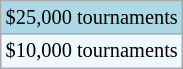<table class="wikitable" style="font-size:85%;">
<tr bgcolor="lightblue">
<td>$25,000 tournaments</td>
</tr>
<tr bgcolor="#f0f8ff">
<td>$10,000 tournaments</td>
</tr>
</table>
